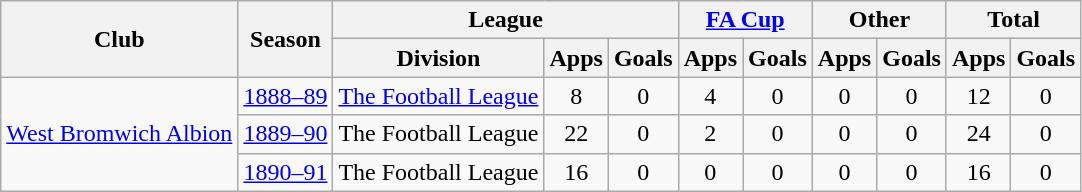<table class="wikitable" style="text-align:center">
<tr>
<th rowspan="2">Club</th>
<th rowspan="2">Season</th>
<th colspan="3">League</th>
<th colspan="2"><a href='#'>FA Cup</a></th>
<th colspan="2">Other</th>
<th colspan="2">Total</th>
</tr>
<tr>
<th>Division</th>
<th>Apps</th>
<th>Goals</th>
<th>Apps</th>
<th>Goals</th>
<th>Apps</th>
<th>Goals</th>
<th>Apps</th>
<th>Goals</th>
</tr>
<tr>
<td rowspan="3"><a href='#'>West Bromwich Albion</a></td>
<td><a href='#'>1888–89</a></td>
<td><a href='#'>The Football League</a></td>
<td>8</td>
<td>0</td>
<td>4</td>
<td>0</td>
<td>0</td>
<td>0</td>
<td>12</td>
<td>0</td>
</tr>
<tr>
<td><a href='#'>1889–90</a></td>
<td>The Football League</td>
<td>22</td>
<td>0</td>
<td>2</td>
<td>0</td>
<td>0</td>
<td>0</td>
<td>24</td>
<td>0</td>
</tr>
<tr>
<td><a href='#'>1890–91</a></td>
<td>The Football League</td>
<td>16</td>
<td>0</td>
<td>0</td>
<td>0</td>
<td>0</td>
<td>0</td>
<td>16</td>
<td>0</td>
</tr>
</table>
